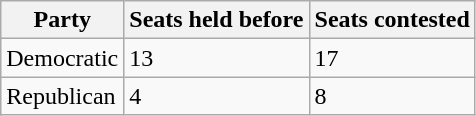<table class="wikitable">
<tr>
<th>Party</th>
<th>Seats held before</th>
<th>Seats contested</th>
</tr>
<tr>
<td>Democratic</td>
<td>13</td>
<td>17</td>
</tr>
<tr>
<td>Republican</td>
<td>4</td>
<td>8</td>
</tr>
</table>
